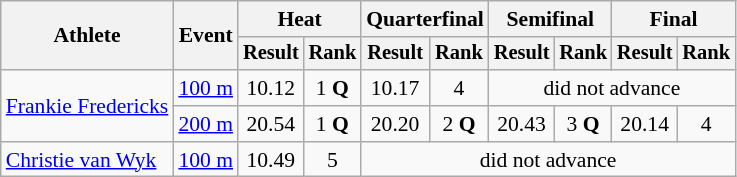<table class=wikitable style="font-size:90%">
<tr>
<th rowspan="2">Athlete</th>
<th rowspan="2">Event</th>
<th colspan="2">Heat</th>
<th colspan="2">Quarterfinal</th>
<th colspan="2">Semifinal</th>
<th colspan="2">Final</th>
</tr>
<tr style="font-size:95%">
<th>Result</th>
<th>Rank</th>
<th>Result</th>
<th>Rank</th>
<th>Result</th>
<th>Rank</th>
<th>Result</th>
<th>Rank</th>
</tr>
<tr align=center>
<td align=left rowspan=2><a href='#'>Frankie Fredericks</a></td>
<td align=left><a href='#'>100 m</a></td>
<td>10.12</td>
<td>1 <strong>Q</strong></td>
<td>10.17</td>
<td>4</td>
<td colspan=4>did not advance</td>
</tr>
<tr align=center>
<td align=left><a href='#'>200 m</a></td>
<td>20.54</td>
<td>1 <strong>Q</strong></td>
<td>20.20</td>
<td>2 <strong>Q</strong></td>
<td>20.43</td>
<td>3 <strong>Q</strong></td>
<td>20.14</td>
<td>4</td>
</tr>
<tr align=center>
<td align=left><a href='#'>Christie van Wyk</a></td>
<td align=left><a href='#'>100 m</a></td>
<td>10.49</td>
<td>5</td>
<td colspan=6>did not advance</td>
</tr>
</table>
